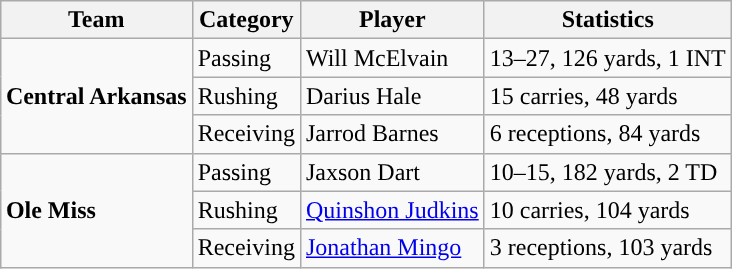<table class="wikitable" style="float: right;">
<tr>
<th>Team</th>
<th>Category</th>
<th>Player</th>
<th>Statistics</th>
</tr>
<tr>
<td rowspan=3><strong>Central Arkansas</strong></td>
<td>Passing</td>
<td>Will McElvain</td>
<td>13–27, 126 yards, 1 INT</td>
</tr>
<tr>
<td>Rushing</td>
<td>Darius Hale</td>
<td>15 carries, 48 yards</td>
</tr>
<tr>
<td>Receiving</td>
<td>Jarrod Barnes</td>
<td>6 receptions, 84 yards</td>
</tr>
<tr>
<td rowspan=3><strong>Ole Miss</strong></td>
<td>Passing</td>
<td>Jaxson Dart</td>
<td>10–15, 182 yards, 2 TD</td>
</tr>
<tr>
<td>Rushing</td>
<td><a href='#'>Quinshon Judkins</a></td>
<td>10 carries, 104 yards</td>
</tr>
<tr>
<td>Receiving</td>
<td><a href='#'>Jonathan Mingo</a></td>
<td>3 receptions, 103 yards</td>
</tr>
</table>
